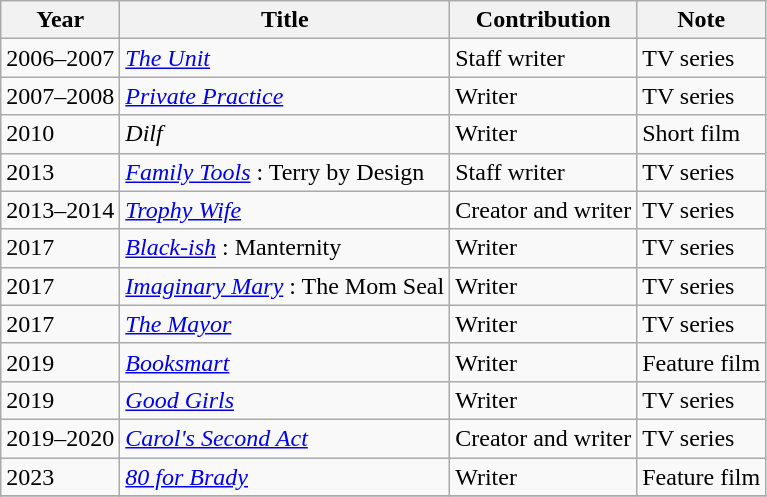<table class="wikitable sortable">
<tr>
<th>Year</th>
<th>Title</th>
<th>Contribution</th>
<th>Note</th>
</tr>
<tr>
<td>2006–2007</td>
<td><em><a href='#'>The Unit</a></em></td>
<td>Staff writer</td>
<td>TV series</td>
</tr>
<tr>
<td>2007–2008</td>
<td><em><a href='#'>Private Practice</a></em></td>
<td>Writer</td>
<td>TV series</td>
</tr>
<tr>
<td>2010</td>
<td><em>Dilf</em></td>
<td>Writer</td>
<td>Short film</td>
</tr>
<tr>
<td>2013</td>
<td><em><a href='#'>Family Tools</a></em> : Terry by Design</td>
<td>Staff writer</td>
<td>TV series</td>
</tr>
<tr>
<td>2013–2014</td>
<td><em><a href='#'>Trophy Wife</a></em></td>
<td>Creator and writer</td>
<td>TV series</td>
</tr>
<tr>
<td>2017</td>
<td><em><a href='#'>Black-ish</a></em> : Manternity</td>
<td>Writer</td>
<td>TV series</td>
</tr>
<tr>
<td>2017</td>
<td><em><a href='#'>Imaginary Mary</a></em> : The Mom Seal</td>
<td>Writer</td>
<td>TV series</td>
</tr>
<tr>
<td>2017</td>
<td><em><a href='#'>The Mayor</a></em></td>
<td>Writer</td>
<td>TV series</td>
</tr>
<tr>
<td>2019</td>
<td><em><a href='#'>Booksmart</a></em></td>
<td>Writer</td>
<td>Feature film</td>
</tr>
<tr>
<td>2019</td>
<td><em><a href='#'>Good Girls</a></em></td>
<td>Writer</td>
<td>TV series</td>
</tr>
<tr>
<td>2019–2020</td>
<td><em><a href='#'>Carol's Second Act</a></em></td>
<td>Creator and writer</td>
<td>TV series</td>
</tr>
<tr>
<td>2023</td>
<td><em><a href='#'>80 for Brady</a></em></td>
<td>Writer</td>
<td>Feature film</td>
</tr>
<tr>
</tr>
</table>
